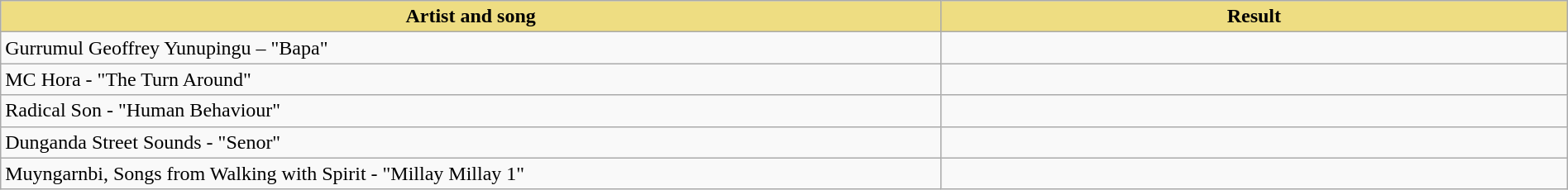<table class="wikitable" width=100%>
<tr>
<th style="width:15%;background:#EEDD82;">Artist and song</th>
<th style="width:10%;background:#EEDD82;">Result</th>
</tr>
<tr>
<td>Gurrumul Geoffrey Yunupingu – "Bapa"</td>
<td></td>
</tr>
<tr>
<td>MC Hora - "The Turn Around"</td>
<td></td>
</tr>
<tr>
<td>Radical Son - "Human Behaviour"</td>
<td></td>
</tr>
<tr>
<td>Dunganda Street Sounds - "Senor"</td>
<td></td>
</tr>
<tr>
<td>Muyngarnbi, Songs from Walking with Spirit - "Millay Millay 1"</td>
<td></td>
</tr>
</table>
